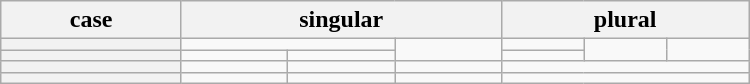<table class="wikitable" style="text-align:center;" width=500px>
<tr>
<th>case</th>
<th colspan=3>singular</th>
<th colspan =3>plural</th>
</tr>
<tr>
<th></th>
<td colspan="2"></td>
<td rowspan="2"></td>
<td></td>
<td rowspan="2"></td>
<td rowspan="2"></td>
</tr>
<tr>
<th></th>
<td></td>
<td></td>
<td></td>
</tr>
<tr>
<th></th>
<td></td>
<td></td>
<td></td>
<td colspan="3"></td>
</tr>
<tr>
<th></th>
<td></td>
<td></td>
<td></td>
<td colspan="3"></td>
</tr>
</table>
